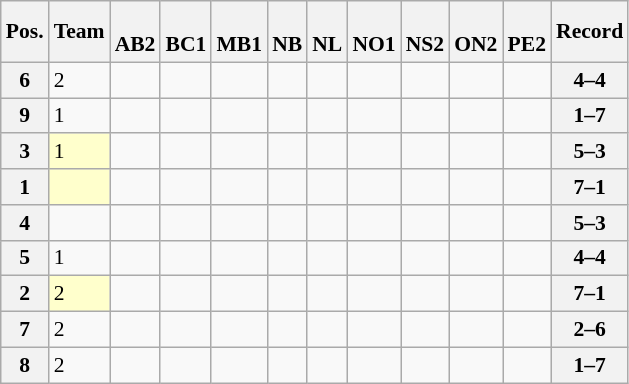<table class="wikitable sortable nowrap" style="text-align:center; font-size:0.9em;">
<tr>
<th>Pos.</th>
<th>Team</th>
<th><br>AB2</th>
<th><br>BC1</th>
<th><br>MB1</th>
<th><br>NB</th>
<th><br>NL</th>
<th><br>NO1</th>
<th><br>NS2</th>
<th><br>ON2</th>
<th><br>PE2</th>
<th>Record</th>
</tr>
<tr>
<th>6</th>
<td style="text-align:left;"> 2</td>
<td></td>
<td></td>
<td></td>
<td></td>
<td></td>
<td></td>
<td></td>
<td></td>
<td></td>
<th>4–4</th>
</tr>
<tr>
<th>9</th>
<td style="text-align:left;"> 1</td>
<td></td>
<td></td>
<td></td>
<td></td>
<td></td>
<td></td>
<td></td>
<td></td>
<td></td>
<th>1–7</th>
</tr>
<tr>
<th>3</th>
<td style="text-align:left; background:#ffffcc;"> 1</td>
<td></td>
<td></td>
<td></td>
<td></td>
<td></td>
<td></td>
<td></td>
<td></td>
<td></td>
<th>5–3</th>
</tr>
<tr>
<th>1</th>
<td style="text-align:left; background:#ffffcc;"></td>
<td></td>
<td></td>
<td></td>
<td></td>
<td></td>
<td></td>
<td></td>
<td></td>
<td></td>
<th>7–1</th>
</tr>
<tr>
<th>4</th>
<td style="text-align:left;"></td>
<td></td>
<td></td>
<td></td>
<td></td>
<td></td>
<td></td>
<td></td>
<td></td>
<td></td>
<th>5–3</th>
</tr>
<tr>
<th>5</th>
<td style="text-align:left;"> 1</td>
<td></td>
<td></td>
<td></td>
<td></td>
<td></td>
<td></td>
<td></td>
<td></td>
<td></td>
<th>4–4</th>
</tr>
<tr>
<th>2</th>
<td style="text-align:left; background:#ffffcc;"> 2</td>
<td></td>
<td></td>
<td></td>
<td></td>
<td></td>
<td></td>
<td></td>
<td></td>
<td></td>
<th>7–1</th>
</tr>
<tr>
<th>7</th>
<td style="text-align:left;"> 2</td>
<td></td>
<td></td>
<td></td>
<td></td>
<td></td>
<td></td>
<td></td>
<td></td>
<td></td>
<th>2–6</th>
</tr>
<tr>
<th>8</th>
<td style="text-align:left;"> 2</td>
<td></td>
<td></td>
<td></td>
<td></td>
<td></td>
<td></td>
<td></td>
<td></td>
<td></td>
<th>1–7</th>
</tr>
</table>
